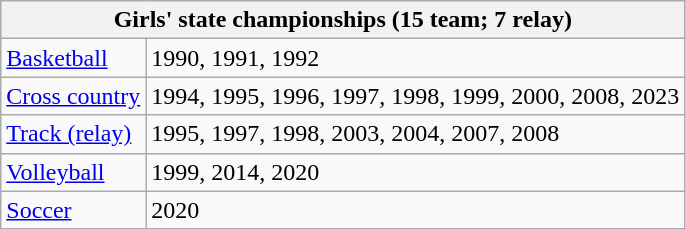<table class="wikitable">
<tr>
<th colspan="2">Girls' state championships (15 team; 7 relay)</th>
</tr>
<tr>
<td><a href='#'>Basketball</a></td>
<td>1990, 1991, 1992</td>
</tr>
<tr>
<td><a href='#'>Cross country</a></td>
<td>1994, 1995, 1996, 1997, 1998, 1999, 2000, 2008, 2023</td>
</tr>
<tr>
<td><a href='#'>Track (relay)</a></td>
<td>1995, 1997, 1998, 2003, 2004, 2007, 2008</td>
</tr>
<tr>
<td><a href='#'>Volleyball</a></td>
<td>1999, 2014, 2020</td>
</tr>
<tr>
<td><a href='#'>Soccer</a></td>
<td>2020</td>
</tr>
</table>
